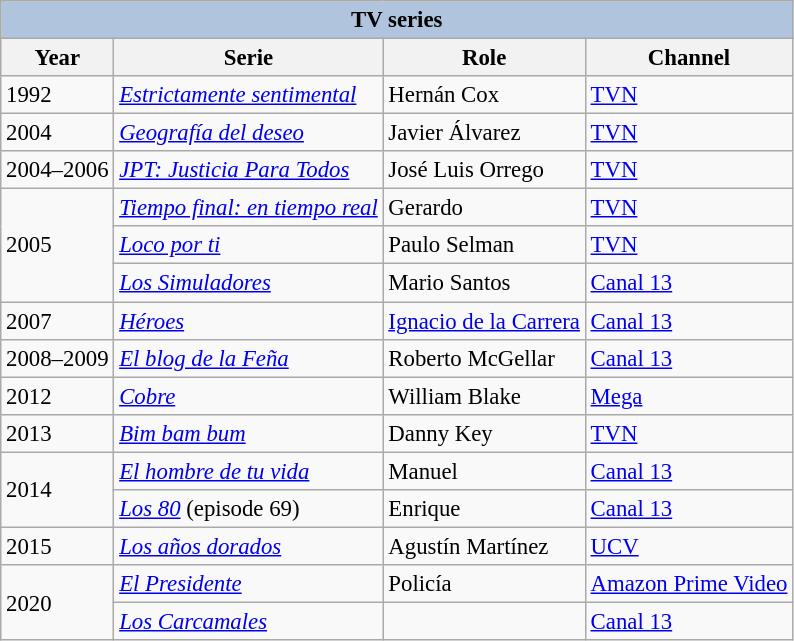<table class="wikitable" style="font-size: 95%;">
<tr>
<th colspan="4" style="background: LightSteelBlue;">TV series</th>
</tr>
<tr>
<th>Year</th>
<th>Serie</th>
<th>Role</th>
<th>Channel</th>
</tr>
<tr>
<td>1992</td>
<td><em><a href='#'>Estrictamente sentimental</a></em></td>
<td>Hernán Cox</td>
<td><a href='#'>TVN</a></td>
</tr>
<tr>
<td>2004</td>
<td><em><a href='#'>Geografía del deseo</a></em></td>
<td>Javier Álvarez</td>
<td><a href='#'>TVN</a></td>
</tr>
<tr>
<td>2004–2006</td>
<td><em><a href='#'>JPT: Justicia Para Todos</a></em></td>
<td>José Luis Orrego</td>
<td><a href='#'>TVN</a></td>
</tr>
<tr>
<td rowspan="3">2005</td>
<td><em><a href='#'>Tiempo final: en tiempo real</a></em></td>
<td>Gerardo</td>
<td><a href='#'>TVN</a></td>
</tr>
<tr>
<td><em><a href='#'>Loco por ti</a></em></td>
<td>Paulo Selman</td>
<td><a href='#'>TVN</a></td>
</tr>
<tr>
<td><em><a href='#'>Los Simuladores</a></em></td>
<td>Mario Santos</td>
<td><a href='#'>Canal 13</a></td>
</tr>
<tr>
<td>2007</td>
<td><em><a href='#'>Héroes</a></em></td>
<td><a href='#'>Ignacio de la Carrera</a></td>
<td><a href='#'>Canal 13</a></td>
</tr>
<tr>
<td>2008–2009</td>
<td><em><a href='#'>El blog de la Feña</a></em></td>
<td>Roberto McGellar</td>
<td><a href='#'>Canal 13</a></td>
</tr>
<tr>
<td rowspan="1">2012</td>
<td><em><a href='#'>Cobre</a></em></td>
<td>William Blake</td>
<td><a href='#'>Mega</a></td>
</tr>
<tr>
<td>2013</td>
<td><em><a href='#'>Bim bam bum</a></em></td>
<td>Danny Key</td>
<td><a href='#'>TVN</a></td>
</tr>
<tr>
<td rowspan="2">2014</td>
<td><em><a href='#'>El hombre de tu vida</a></em></td>
<td>Manuel</td>
<td><a href='#'>Canal 13</a></td>
</tr>
<tr>
<td><em><a href='#'>Los 80</a></em> (episode 69)</td>
<td>Enrique</td>
<td><a href='#'>Canal 13</a></td>
</tr>
<tr>
<td>2015</td>
<td><em><a href='#'>Los años dorados</a></em></td>
<td>Agustín Martínez</td>
<td><a href='#'>UCV</a></td>
</tr>
<tr>
<td rowspan="2">2020</td>
<td><em><a href='#'>El Presidente</a></em></td>
<td>Policía</td>
<td><a href='#'>Amazon Prime Video</a></td>
</tr>
<tr>
<td><em><a href='#'>Los Carcamales</a></em></td>
<td></td>
<td><a href='#'>Canal 13</a></td>
</tr>
</table>
